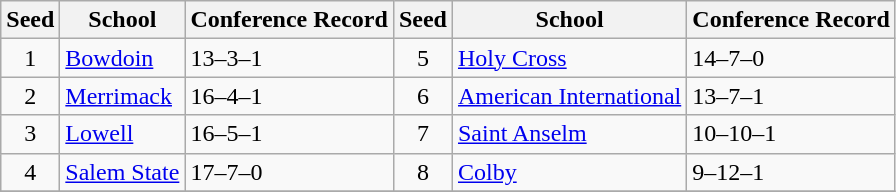<table class="wikitable">
<tr>
<th>Seed</th>
<th>School</th>
<th>Conference Record</th>
<th>Seed</th>
<th>School</th>
<th>Conference Record</th>
</tr>
<tr>
<td align=center>1</td>
<td><a href='#'>Bowdoin</a></td>
<td>13–3–1</td>
<td align=center>5</td>
<td><a href='#'>Holy Cross</a></td>
<td>14–7–0</td>
</tr>
<tr>
<td align=center>2</td>
<td><a href='#'>Merrimack</a></td>
<td>16–4–1</td>
<td align=center>6</td>
<td><a href='#'>American International</a></td>
<td>13–7–1</td>
</tr>
<tr>
<td align=center>3</td>
<td><a href='#'>Lowell</a></td>
<td>16–5–1</td>
<td align=center>7</td>
<td><a href='#'>Saint Anselm</a></td>
<td>10–10–1</td>
</tr>
<tr>
<td align=center>4</td>
<td><a href='#'>Salem State</a></td>
<td>17–7–0</td>
<td align=center>8</td>
<td><a href='#'>Colby</a></td>
<td>9–12–1</td>
</tr>
<tr>
</tr>
</table>
